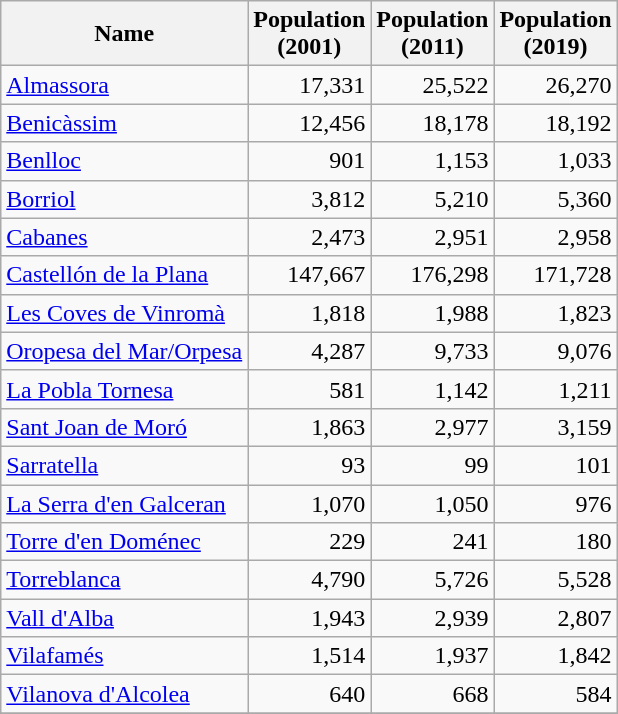<table class="wikitable sortable">
<tr>
<th><strong>Name</strong></th>
<th><strong>Population<br>(2001)</strong></th>
<th><strong>Population<br>(2011)</strong></th>
<th><strong>Population<br>(2019)</strong></th>
</tr>
<tr>
<td><a href='#'>Almassora</a></td>
<td align=right>17,331</td>
<td align=right>25,522</td>
<td align=right>26,270</td>
</tr>
<tr>
<td><a href='#'>Benicàssim</a></td>
<td align=right>12,456</td>
<td align=right>18,178</td>
<td align=right>18,192</td>
</tr>
<tr>
<td><a href='#'>Benlloc</a></td>
<td align=right>901</td>
<td align=right>1,153</td>
<td align=right>1,033</td>
</tr>
<tr>
<td><a href='#'>Borriol</a></td>
<td align=right>3,812</td>
<td align=right>5,210</td>
<td align=right>5,360</td>
</tr>
<tr>
<td><a href='#'>Cabanes</a></td>
<td align=right>2,473</td>
<td align=right>2,951</td>
<td align=right>2,958</td>
</tr>
<tr>
<td><a href='#'>Castellón de la Plana</a></td>
<td align=right>147,667</td>
<td align=right>176,298</td>
<td align=right>171,728</td>
</tr>
<tr>
<td><a href='#'>Les Coves de Vinromà</a></td>
<td align=right>1,818</td>
<td align=right>1,988</td>
<td align=right>1,823</td>
</tr>
<tr>
<td><a href='#'>Oropesa del Mar/Orpesa</a></td>
<td align=right>4,287</td>
<td align=right>9,733</td>
<td align=right>9,076</td>
</tr>
<tr>
<td><a href='#'>La Pobla Tornesa</a></td>
<td align=right>581</td>
<td align=right>1,142</td>
<td align=right>1,211</td>
</tr>
<tr>
<td><a href='#'>Sant Joan de Moró</a></td>
<td align=right>1,863</td>
<td align=right>2,977</td>
<td align=right>3,159</td>
</tr>
<tr>
<td><a href='#'>Sarratella</a></td>
<td align=right>93</td>
<td align=right>99</td>
<td align=right>101</td>
</tr>
<tr>
<td><a href='#'>La Serra d'en Galceran</a></td>
<td align=right>1,070</td>
<td align=right>1,050</td>
<td align=right>976</td>
</tr>
<tr>
<td><a href='#'>Torre d'en Doménec</a></td>
<td align=right>229</td>
<td align=right>241</td>
<td align=right>180</td>
</tr>
<tr>
<td><a href='#'>Torreblanca</a></td>
<td align=right>4,790</td>
<td align=right>5,726</td>
<td align=right>5,528</td>
</tr>
<tr>
<td><a href='#'>Vall d'Alba</a></td>
<td align=right>1,943</td>
<td align=right>2,939</td>
<td align=right>2,807</td>
</tr>
<tr>
<td><a href='#'>Vilafamés</a></td>
<td align=right>1,514</td>
<td align=right>1,937</td>
<td align=right>1,842</td>
</tr>
<tr>
<td><a href='#'>Vilanova d'Alcolea</a></td>
<td align=right>640</td>
<td align=right>668</td>
<td align=right>584</td>
</tr>
<tr>
</tr>
</table>
